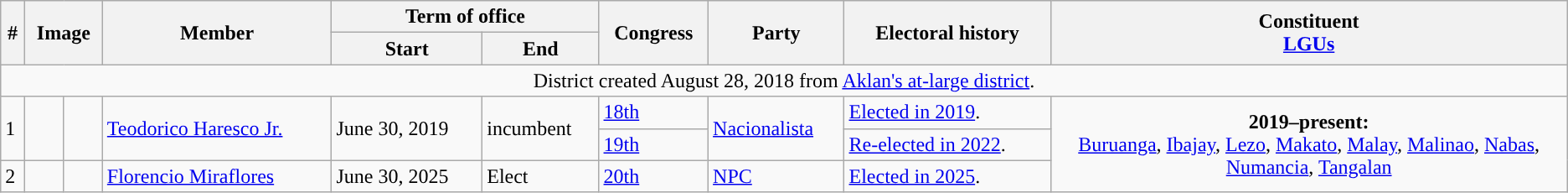<table class="wikitable">
<tr>
<th rowspan="2">#</th>
<th rowspan="2" colspan=2>Image</th>
<th rowspan="2">Member</th>
<th colspan="2">Term of office</th>
<th rowspan="2">Congress</th>
<th rowspan="2">Party</th>
<th rowspan="2">Electoral history</th>
<th rowspan="2" width="33%">Constituent<br><a href='#'>LGUs</a></th>
</tr>
<tr>
<th>Start</th>
<th>End</th>
</tr>
<tr>
<td colspan="10" style="text-align:center;">District created August 28, 2018 from <a href='#'>Aklan's at-large district</a>.</td>
</tr>
<tr>
<td rowspan="2">1</td>
<td rowspan="2" style="background:"></td>
<td rowspan="2"></td>
<td rowspan="2"><a href='#'>Teodorico Haresco Jr.</a></td>
<td rowspan="2">June 30, 2019</td>
<td rowspan="2">incumbent</td>
<td><a href='#'>18th</a></td>
<td rowspan="2"><a href='#'>Nacionalista</a></td>
<td><a href='#'>Elected in 2019</a>.</td>
<td rowspan="3" align="center"><strong>2019–present:</strong><br><a href='#'>Buruanga</a>, <a href='#'>Ibajay</a>, <a href='#'>Lezo</a>, <a href='#'>Makato</a>, <a href='#'>Malay</a>, <a href='#'>Malinao</a>, <a href='#'>Nabas</a>, <a href='#'>Numancia</a>, <a href='#'>Tangalan</a></td>
</tr>
<tr>
<td><a href='#'>19th</a></td>
<td><a href='#'>Re-elected in 2022</a>.</td>
</tr>
<tr>
<td>2</td>
<td style="background:"></td>
<td></td>
<td><a href='#'>Florencio Miraflores</a></td>
<td>June 30, 2025</td>
<td>Elect</td>
<td><a href='#'>20th</a></td>
<td><a href='#'>NPC</a></td>
<td><a href='#'>Elected in 2025</a>.</td>
</tr>
</table>
